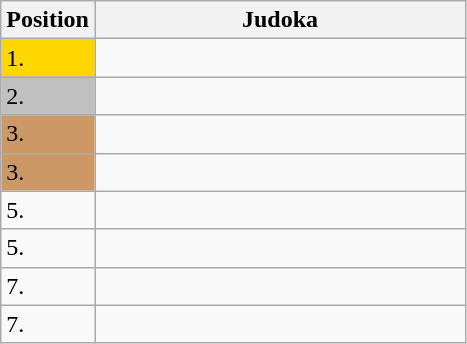<table class=wikitable>
<tr>
<th>Position</th>
<th width=240>Judoka</th>
</tr>
<tr>
<td bgcolor=gold>1.</td>
<td></td>
</tr>
<tr>
<td bgcolor=silver>2.</td>
<td></td>
</tr>
<tr>
<td bgcolor=CC9966>3.</td>
<td></td>
</tr>
<tr>
<td bgcolor=CC9966>3.</td>
<td></td>
</tr>
<tr>
<td>5.</td>
<td></td>
</tr>
<tr>
<td>5.</td>
<td></td>
</tr>
<tr>
<td>7.</td>
<td></td>
</tr>
<tr>
<td>7.</td>
<td></td>
</tr>
</table>
